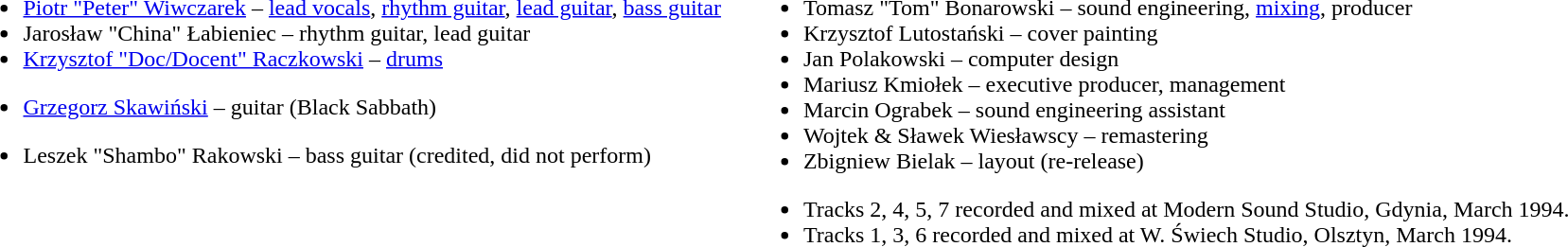<table>
<tr>
<td valign="top"><br><ul><li><a href='#'>Piotr "Peter" Wiwczarek</a> – <a href='#'>lead vocals</a>, <a href='#'>rhythm guitar</a>, <a href='#'>lead guitar</a>, <a href='#'>bass guitar</a></li><li>Jarosław "China" Łabieniec – rhythm guitar, lead guitar</li><li><a href='#'>Krzysztof "Doc/Docent" Raczkowski</a> – <a href='#'>drums</a></li></ul><ul><li><a href='#'>Grzegorz Skawiński</a> – guitar (Black Sabbath)</li></ul><ul><li>Leszek "Shambo" Rakowski – bass guitar (credited, did not perform)</li></ul></td>
<td width="10"></td>
<td valign="top"><br><ul><li>Tomasz "Tom" Bonarowski – sound engineering, <a href='#'>mixing</a>, producer</li><li>Krzysztof Lutostański – cover painting</li><li>Jan Polakowski – computer design</li><li>Mariusz Kmiołek – executive producer, management</li><li>Marcin Ograbek – sound engineering assistant</li><li>Wojtek & Sławek Wiesławscy – remastering</li><li>Zbigniew Bielak – layout (re-release)</li></ul><ul><li>Tracks 2, 4, 5, 7 recorded and mixed at Modern Sound Studio, Gdynia, March 1994.</li><li>Tracks 1, 3, 6 recorded and mixed at W. Świech Studio, Olsztyn, March 1994.</li></ul></td>
</tr>
</table>
